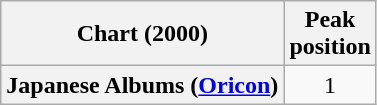<table class="wikitable plainrowheaders" style="text-align:center">
<tr>
<th scope="col">Chart (2000)</th>
<th scope="col">Peak<br>position</th>
</tr>
<tr>
<th scope="row">Japanese Albums (<a href='#'>Oricon</a>)</th>
<td>1</td>
</tr>
</table>
